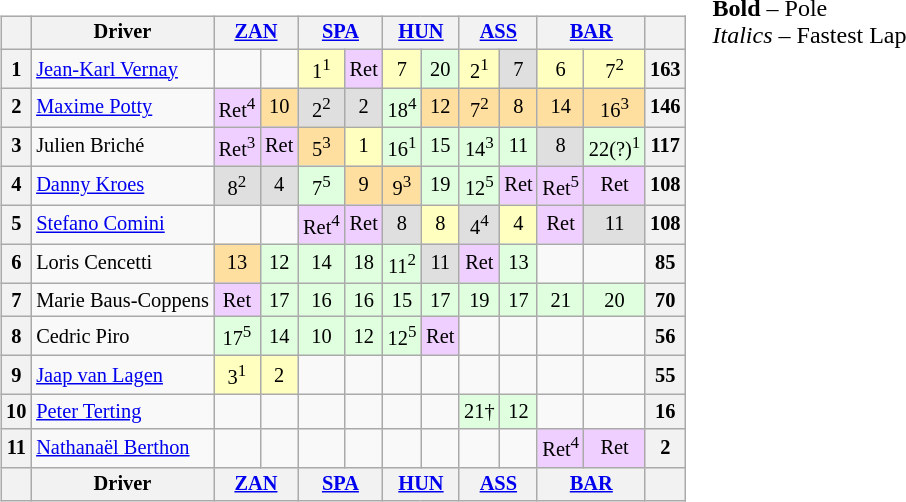<table>
<tr>
<td valign="top"><br><table align=left| class="wikitable" style="font-size: 85%; text-align: center">
<tr valign="top">
<th valign=middle></th>
<th valign=middle>Driver</th>
<th colspan=2><a href='#'>ZAN</a><br></th>
<th colspan=2><a href='#'>SPA</a><br></th>
<th colspan=2><a href='#'>HUN</a><br></th>
<th colspan=2><a href='#'>ASS</a><br></th>
<th colspan=2><a href='#'>BAR</a><br></th>
<th valign=middle>  </th>
</tr>
<tr>
<th>1</th>
<td align=left> <a href='#'>Jean-Karl Vernay</a></td>
<td></td>
<td></td>
<td style="background-color:#ffffbf">1<sup>1</sup></td>
<td style="background-color:#efcfff">Ret</td>
<td style="background-color:#ffffbf">7</td>
<td style="background-color:#dfffdf">20</td>
<td style="background-color:#ffffbf">2<sup>1</sup></td>
<td style="background-color:#dfdfdf">7</td>
<td style="background-color:#ffffbf">6</td>
<td style="background-color:#ffffbf">7<sup>2</sup></td>
<th>163</th>
</tr>
<tr>
<th>2</th>
<td align=left> <a href='#'>Maxime Potty</a></td>
<td style="background-color:#efcfff">Ret<sup>4</sup></td>
<td style="background-color:#ffdf9f">10</td>
<td style="background-color:#dfdfdf">2<sup>2</sup></td>
<td style="background-color:#dfdfdf">2</td>
<td style="background-color:#dfffdf">18<sup>4</sup></td>
<td style="background-color:#ffdf9f">12</td>
<td style="background-color:#ffdf9f">7<sup>2</sup></td>
<td style="background-color:#ffdf9f">8</td>
<td style="background-color:#ffdf9f">14</td>
<td style="background-color:#ffdf9f">16<sup>3</sup></td>
<th>146</th>
</tr>
<tr>
<th>3</th>
<td align=left> Julien Briché</td>
<td style="background-color:#efcfff">Ret<sup>3</sup></td>
<td style="background-color:#efcfff">Ret</td>
<td style="background-color:#ffdf9f">5<sup>3</sup></td>
<td style="background-color:#ffffbf">1</td>
<td style="background-color:#dfffdf">16<sup>1</sup></td>
<td style="background-color:#dfffdf">15</td>
<td style="background-color:#dfffdf">14<sup>3</sup></td>
<td style="background-color:#dfffdf">11</td>
<td style="background-color:#dfdfdf">8</td>
<td style="background-color:#dfffdf">22(?)<sup>1</sup></td>
<th>117</th>
</tr>
<tr>
<th>4</th>
<td align=left> <a href='#'>Danny Kroes</a></td>
<td style="background-color:#dfdfdf">8<sup>2</sup></td>
<td style="background-color:#dfdfdf">4</td>
<td style="background-color:#dfffdf">7<sup>5</sup></td>
<td style="background-color:#ffdf9f">9</td>
<td style="background-color:#ffdf9f">9<sup>3</sup></td>
<td style="background-color:#dfffdf">19</td>
<td style="background-color:#dfffdf">12<sup>5</sup></td>
<td style="background-color:#efcfff">Ret</td>
<td style="background-color:#efcfff">Ret<sup>5</sup></td>
<td style="background-color:#efcfff">Ret</td>
<th>108</th>
</tr>
<tr>
<th>5</th>
<td align=left> <a href='#'>Stefano Comini</a></td>
<td></td>
<td></td>
<td style="background-color:#efcfff">Ret<sup>4</sup></td>
<td style="background-color:#efcfff">Ret</td>
<td style="background-color:#dfdfdf">8</td>
<td style="background-color:#ffffbf">8</td>
<td style="background-color:#dfdfdf">4<sup>4</sup></td>
<td style="background-color:#ffffbf">4</td>
<td style="background-color:#efcfff">Ret</td>
<td style="background-color:#dfdfdf">11</td>
<th>108</th>
</tr>
<tr>
<th>6</th>
<td align=left> Loris Cencetti</td>
<td style="background-color:#ffdf9f">13</td>
<td style="background-color:#dfffdf">12</td>
<td style="background-color:#dfffdf">14</td>
<td style="background-color:#dfffdf">18</td>
<td style="background-color:#dfffdf">11<sup>2</sup></td>
<td style="background-color:#dfdfdf">11</td>
<td style="background-color:#efcfff">Ret</td>
<td style="background-color:#dfffdf">13</td>
<td></td>
<td></td>
<th>85</th>
</tr>
<tr>
<th>7</th>
<td align=left> Marie Baus-Coppens</td>
<td style="background-color:#efcfff">Ret</td>
<td style="background-color:#dfffdf">17</td>
<td style="background-color:#dfffdf">16</td>
<td style="background-color:#dfffdf">16</td>
<td style="background-color:#dfffdf">15</td>
<td style="background-color:#dfffdf">17</td>
<td style="background-color:#dfffdf">19</td>
<td style="background-color:#dfffdf">17</td>
<td style="background-color:#dfffdf">21</td>
<td style="background-color:#dfffdf">20</td>
<th>70</th>
</tr>
<tr>
<th>8</th>
<td align=left> Cedric Piro</td>
<td style="background-color:#dfffdf">17<sup>5</sup></td>
<td style="background-color:#dfffdf">14</td>
<td style="background-color:#dfffdf">10</td>
<td style="background-color:#dfffdf">12</td>
<td style="background-color:#dfffdf">12<sup>5</sup></td>
<td style="background-color:#efcfff">Ret</td>
<td></td>
<td></td>
<td></td>
<td></td>
<th>56</th>
</tr>
<tr>
<th>9</th>
<td align=left> <a href='#'>Jaap van Lagen</a></td>
<td style="background-color:#ffffbf">3<sup>1</sup></td>
<td style="background-color:#ffffbf">2</td>
<td></td>
<td></td>
<td></td>
<td></td>
<td></td>
<td></td>
<td></td>
<td></td>
<th>55</th>
</tr>
<tr>
<th>10</th>
<td align=left> <a href='#'>Peter Terting</a></td>
<td></td>
<td></td>
<td></td>
<td></td>
<td></td>
<td></td>
<td style="background-color:#dfffdf">21†</td>
<td style="background-color:#dfffdf">12</td>
<td></td>
<td></td>
<th>16</th>
</tr>
<tr>
<th>11</th>
<td align=left> <a href='#'>Nathanaël Berthon</a></td>
<td></td>
<td></td>
<td></td>
<td></td>
<td></td>
<td></td>
<td></td>
<td></td>
<td style="background-color:#efcfff">Ret<sup>4</sup></td>
<td style="background-color:#efcfff">Ret</td>
<th>2</th>
</tr>
<tr valign="top">
<th valign=middle></th>
<th valign=middle>Driver</th>
<th colspan=2><a href='#'>ZAN</a><br></th>
<th colspan=2><a href='#'>SPA</a><br></th>
<th colspan=2><a href='#'>HUN</a><br></th>
<th colspan=2><a href='#'>ASS</a><br></th>
<th colspan=2><a href='#'>BAR</a><br></th>
<th valign=middle>  </th>
</tr>
</table>
</td>
<td valign="top"><br>
<span><strong>Bold</strong> – Pole<br>
<em>Italics</em> – Fastest Lap</span></td>
</tr>
</table>
